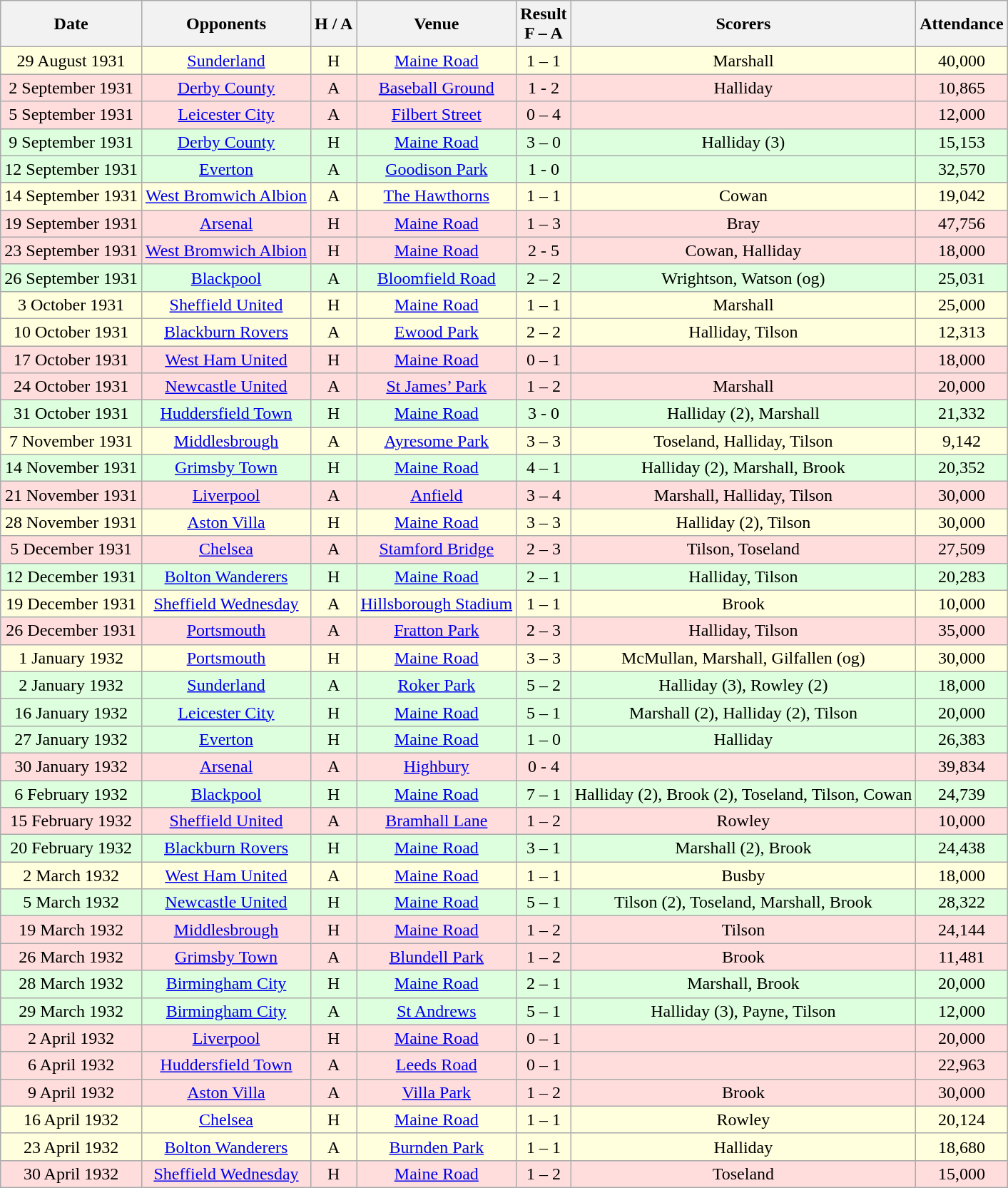<table class="wikitable" style="text-align:center">
<tr>
<th>Date</th>
<th>Opponents</th>
<th>H / A</th>
<th>Venue</th>
<th>Result<br>F – A</th>
<th>Scorers</th>
<th>Attendance</th>
</tr>
<tr bgcolor="#ffffdd">
<td>29 August 1931</td>
<td><a href='#'>Sunderland</a></td>
<td>H</td>
<td><a href='#'>Maine Road</a></td>
<td>1 – 1</td>
<td>Marshall</td>
<td>40,000</td>
</tr>
<tr bgcolor="#ffdddd">
<td>2 September 1931</td>
<td><a href='#'>Derby County</a></td>
<td>A</td>
<td><a href='#'>Baseball Ground</a></td>
<td>1 - 2</td>
<td>Halliday</td>
<td>10,865</td>
</tr>
<tr bgcolor="#ffdddd">
<td>5 September 1931</td>
<td><a href='#'>Leicester City</a></td>
<td>A</td>
<td><a href='#'>Filbert Street</a></td>
<td>0 – 4</td>
<td></td>
<td>12,000</td>
</tr>
<tr bgcolor="#ddffdd">
<td>9 September 1931</td>
<td><a href='#'>Derby County</a></td>
<td>H</td>
<td><a href='#'>Maine Road</a></td>
<td>3 – 0</td>
<td>Halliday (3)</td>
<td>15,153</td>
</tr>
<tr bgcolor="#ddffdd">
<td>12 September 1931</td>
<td><a href='#'>Everton</a></td>
<td>A</td>
<td><a href='#'>Goodison Park</a></td>
<td>1 - 0</td>
<td></td>
<td>32,570</td>
</tr>
<tr bgcolor="#ffffdd">
<td>14 September 1931</td>
<td><a href='#'>West Bromwich Albion</a></td>
<td>A</td>
<td><a href='#'>The Hawthorns</a></td>
<td>1 – 1</td>
<td>Cowan</td>
<td>19,042</td>
</tr>
<tr bgcolor="#ffdddd">
<td>19 September 1931</td>
<td><a href='#'>Arsenal</a></td>
<td>H</td>
<td><a href='#'>Maine Road</a></td>
<td>1 – 3</td>
<td>Bray</td>
<td>47,756</td>
</tr>
<tr bgcolor="#ffdddd">
<td>23 September 1931</td>
<td><a href='#'>West Bromwich Albion</a></td>
<td>H</td>
<td><a href='#'>Maine Road</a></td>
<td>2 - 5</td>
<td>Cowan, Halliday</td>
<td>18,000</td>
</tr>
<tr bgcolor="#ddffdd">
<td>26 September 1931</td>
<td><a href='#'>Blackpool</a></td>
<td>A</td>
<td><a href='#'>Bloomfield Road</a></td>
<td>2 – 2</td>
<td>Wrightson, Watson (og)</td>
<td>25,031</td>
</tr>
<tr bgcolor="#ffffdd">
<td>3 October 1931</td>
<td><a href='#'>Sheffield United</a></td>
<td>H</td>
<td><a href='#'>Maine Road</a></td>
<td>1 – 1</td>
<td>Marshall</td>
<td>25,000</td>
</tr>
<tr bgcolor="#ffffdd">
<td>10 October 1931</td>
<td><a href='#'>Blackburn Rovers</a></td>
<td>A</td>
<td><a href='#'>Ewood Park</a></td>
<td>2 – 2</td>
<td>Halliday, Tilson</td>
<td>12,313</td>
</tr>
<tr bgcolor="#ffdddd">
<td>17 October 1931</td>
<td><a href='#'>West Ham United</a></td>
<td>H</td>
<td><a href='#'>Maine Road</a></td>
<td>0 – 1</td>
<td></td>
<td>18,000</td>
</tr>
<tr bgcolor="#ffdddd">
<td>24 October 1931</td>
<td><a href='#'>Newcastle United</a></td>
<td>A</td>
<td><a href='#'>St James’ Park</a></td>
<td>1 – 2</td>
<td>Marshall</td>
<td>20,000</td>
</tr>
<tr bgcolor="#ddffdd">
<td>31 October 1931</td>
<td><a href='#'>Huddersfield Town</a></td>
<td>H</td>
<td><a href='#'>Maine Road</a></td>
<td>3 - 0</td>
<td>Halliday (2), Marshall</td>
<td>21,332</td>
</tr>
<tr bgcolor="#ffffdd">
<td>7 November 1931</td>
<td><a href='#'>Middlesbrough</a></td>
<td>A</td>
<td><a href='#'>Ayresome Park</a></td>
<td>3 – 3</td>
<td>Toseland, Halliday, Tilson</td>
<td>9,142</td>
</tr>
<tr bgcolor="#ddffdd">
<td>14 November 1931</td>
<td><a href='#'>Grimsby Town</a></td>
<td>H</td>
<td><a href='#'>Maine Road</a></td>
<td>4 – 1</td>
<td>Halliday (2), Marshall, Brook</td>
<td>20,352</td>
</tr>
<tr bgcolor="#ffdddd">
<td>21 November 1931</td>
<td><a href='#'>Liverpool</a></td>
<td>A</td>
<td><a href='#'>Anfield</a></td>
<td>3 – 4</td>
<td>Marshall, Halliday, Tilson</td>
<td>30,000</td>
</tr>
<tr bgcolor="#ffffdd">
<td>28 November 1931</td>
<td><a href='#'>Aston Villa</a></td>
<td>H</td>
<td><a href='#'>Maine Road</a></td>
<td>3 – 3</td>
<td>Halliday (2), Tilson</td>
<td>30,000</td>
</tr>
<tr bgcolor="#ffdddd">
<td>5 December 1931</td>
<td><a href='#'>Chelsea</a></td>
<td>A</td>
<td><a href='#'>Stamford Bridge</a></td>
<td>2 – 3</td>
<td>Tilson, Toseland</td>
<td>27,509</td>
</tr>
<tr bgcolor="#ddffdd">
<td>12 December 1931</td>
<td><a href='#'>Bolton Wanderers</a></td>
<td>H</td>
<td><a href='#'>Maine Road</a></td>
<td>2 – 1</td>
<td>Halliday, Tilson</td>
<td>20,283</td>
</tr>
<tr bgcolor="#ffffdd">
<td>19 December 1931</td>
<td><a href='#'>Sheffield Wednesday</a></td>
<td>A</td>
<td><a href='#'>Hillsborough Stadium</a></td>
<td>1 – 1</td>
<td>Brook</td>
<td>10,000</td>
</tr>
<tr bgcolor="#ffdddd">
<td>26 December 1931</td>
<td><a href='#'>Portsmouth</a></td>
<td>A</td>
<td><a href='#'>Fratton Park</a></td>
<td>2 – 3</td>
<td>Halliday, Tilson</td>
<td>35,000</td>
</tr>
<tr bgcolor="#ffffdd">
<td>1 January 1932</td>
<td><a href='#'>Portsmouth</a></td>
<td>H</td>
<td><a href='#'>Maine Road</a></td>
<td>3 – 3</td>
<td>McMullan, Marshall, Gilfallen (og)</td>
<td>30,000</td>
</tr>
<tr bgcolor="#ddffdd">
<td>2 January 1932</td>
<td><a href='#'>Sunderland</a></td>
<td>A</td>
<td><a href='#'>Roker Park</a></td>
<td>5 – 2</td>
<td>Halliday (3), Rowley (2)</td>
<td>18,000</td>
</tr>
<tr bgcolor="#ddffdd">
<td>16 January 1932</td>
<td><a href='#'>Leicester City</a></td>
<td>H</td>
<td><a href='#'>Maine Road</a></td>
<td>5 – 1</td>
<td>Marshall (2), Halliday (2), Tilson</td>
<td>20,000</td>
</tr>
<tr bgcolor="#ddffdd">
<td>27 January 1932</td>
<td><a href='#'>Everton</a></td>
<td>H</td>
<td><a href='#'>Maine Road</a></td>
<td>1 – 0</td>
<td>Halliday</td>
<td>26,383</td>
</tr>
<tr bgcolor="#ffdddd">
<td>30 January 1932</td>
<td><a href='#'>Arsenal</a></td>
<td>A</td>
<td><a href='#'>Highbury</a></td>
<td>0 - 4</td>
<td></td>
<td>39,834</td>
</tr>
<tr bgcolor="#ddffdd">
<td>6 February 1932</td>
<td><a href='#'>Blackpool</a></td>
<td>H</td>
<td><a href='#'>Maine Road</a></td>
<td>7 – 1</td>
<td>Halliday (2), Brook (2), Toseland, Tilson, Cowan</td>
<td>24,739</td>
</tr>
<tr bgcolor="#ffdddd">
<td>15 February 1932</td>
<td><a href='#'>Sheffield United</a></td>
<td>A</td>
<td><a href='#'>Bramhall Lane</a></td>
<td>1 – 2</td>
<td>Rowley</td>
<td>10,000</td>
</tr>
<tr bgcolor="#ddffdd">
<td>20 February 1932</td>
<td><a href='#'>Blackburn Rovers</a></td>
<td>H</td>
<td><a href='#'>Maine Road</a></td>
<td>3 – 1</td>
<td>Marshall (2), Brook</td>
<td>24,438</td>
</tr>
<tr bgcolor="#ffffdd">
<td>2 March 1932</td>
<td><a href='#'>West Ham United</a></td>
<td>A</td>
<td><a href='#'>Maine Road</a></td>
<td>1 – 1</td>
<td>Busby</td>
<td>18,000</td>
</tr>
<tr bgcolor="#ddffdd">
<td>5 March 1932</td>
<td><a href='#'>Newcastle United</a></td>
<td>H</td>
<td><a href='#'>Maine Road</a></td>
<td>5 – 1</td>
<td>Tilson (2), Toseland, Marshall, Brook</td>
<td>28,322</td>
</tr>
<tr bgcolor="#ffdddd">
<td>19 March 1932</td>
<td><a href='#'>Middlesbrough</a></td>
<td>H</td>
<td><a href='#'>Maine Road</a></td>
<td>1 – 2</td>
<td>Tilson</td>
<td>24,144</td>
</tr>
<tr bgcolor="#ffdddd">
<td>26 March 1932</td>
<td><a href='#'>Grimsby Town</a></td>
<td>A</td>
<td><a href='#'>Blundell Park</a></td>
<td>1 – 2</td>
<td>Brook</td>
<td>11,481</td>
</tr>
<tr bgcolor="#ddffdd">
<td>28 March 1932</td>
<td><a href='#'>Birmingham City</a></td>
<td>H</td>
<td><a href='#'>Maine Road</a></td>
<td>2 – 1</td>
<td>Marshall, Brook</td>
<td>20,000</td>
</tr>
<tr bgcolor="#ddffdd">
<td>29 March 1932</td>
<td><a href='#'>Birmingham City</a></td>
<td>A</td>
<td><a href='#'>St Andrews</a></td>
<td>5 – 1</td>
<td>Halliday (3), Payne, Tilson</td>
<td>12,000</td>
</tr>
<tr bgcolor="#ffdddd">
<td>2 April 1932</td>
<td><a href='#'>Liverpool</a></td>
<td>H</td>
<td><a href='#'>Maine Road</a></td>
<td>0 – 1</td>
<td></td>
<td>20,000</td>
</tr>
<tr bgcolor="#ffdddd">
<td>6 April 1932</td>
<td><a href='#'>Huddersfield Town</a></td>
<td>A</td>
<td><a href='#'>Leeds Road</a></td>
<td>0 – 1</td>
<td></td>
<td>22,963</td>
</tr>
<tr bgcolor="#ffdddd">
<td>9 April 1932</td>
<td><a href='#'>Aston Villa</a></td>
<td>A</td>
<td><a href='#'>Villa Park</a></td>
<td>1 – 2</td>
<td>Brook</td>
<td>30,000</td>
</tr>
<tr bgcolor="#ffffdd">
<td>16 April 1932</td>
<td><a href='#'>Chelsea</a></td>
<td>H</td>
<td><a href='#'>Maine Road</a></td>
<td>1 – 1</td>
<td>Rowley</td>
<td>20,124</td>
</tr>
<tr bgcolor="#ffffdd">
<td>23 April 1932</td>
<td><a href='#'>Bolton Wanderers</a></td>
<td>A</td>
<td><a href='#'>Burnden Park</a></td>
<td>1 – 1</td>
<td>Halliday</td>
<td>18,680</td>
</tr>
<tr bgcolor="#ffdddd">
<td>30 April 1932</td>
<td><a href='#'>Sheffield Wednesday</a></td>
<td>H</td>
<td><a href='#'>Maine Road</a></td>
<td>1 – 2</td>
<td>Toseland</td>
<td>15,000</td>
</tr>
</table>
